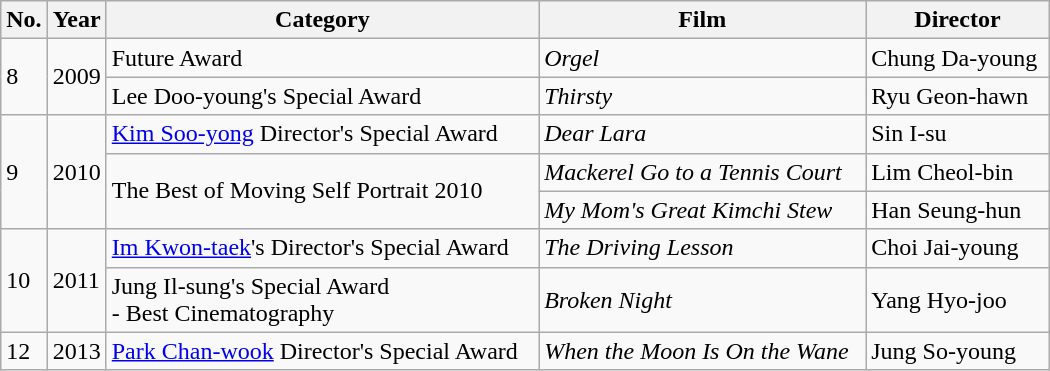<table class=wikitable style="width:700px">
<tr>
<th width=10>No.</th>
<th width=10>Year</th>
<th>Category</th>
<th>Film</th>
<th>Director</th>
</tr>
<tr>
<td rowspan=2>8</td>
<td rowspan=2>2009</td>
<td>Future Award</td>
<td><em>Orgel</em></td>
<td>Chung Da-young</td>
</tr>
<tr>
<td>Lee Doo-young's Special Award</td>
<td><em>Thirsty</em></td>
<td>Ryu Geon-hawn</td>
</tr>
<tr>
<td rowspan=3>9</td>
<td rowspan=3>2010</td>
<td><a href='#'>Kim Soo-yong</a> Director's Special Award</td>
<td><em>Dear Lara</em></td>
<td>Sin I-su</td>
</tr>
<tr>
<td rowspan=2>The Best of Moving Self Portrait 2010</td>
<td><em>Mackerel Go to a Tennis Court</em></td>
<td>Lim Cheol-bin</td>
</tr>
<tr>
<td><em>My Mom's Great Kimchi Stew</em></td>
<td>Han Seung-hun</td>
</tr>
<tr>
<td rowspan=2>10</td>
<td rowspan=2>2011</td>
<td><a href='#'>Im Kwon-taek</a>'s Director's Special Award</td>
<td><em>The Driving Lesson</em></td>
<td>Choi Jai-young</td>
</tr>
<tr>
<td>Jung Il-sung's Special Award <br> - Best Cinematography</td>
<td><em>Broken Night</em></td>
<td>Yang Hyo-joo</td>
</tr>
<tr>
<td>12</td>
<td>2013</td>
<td><a href='#'>Park Chan-wook</a> Director's Special Award</td>
<td><em>When the Moon Is On the Wane</em></td>
<td>Jung So-young</td>
</tr>
</table>
